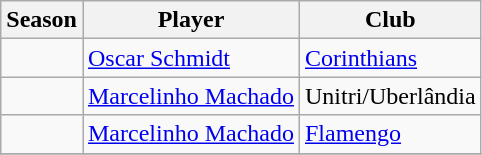<table class="wikitable sortable">
<tr>
<th>Season</th>
<th>Player</th>
<th>Club</th>
</tr>
<tr>
<td></td>
<td> <a href='#'>Oscar Schmidt</a></td>
<td><a href='#'>Corinthians</a></td>
</tr>
<tr>
<td></td>
<td> <a href='#'>Marcelinho Machado</a></td>
<td>Unitri/Uberlândia</td>
</tr>
<tr>
<td></td>
<td> <a href='#'>Marcelinho Machado</a></td>
<td><a href='#'>Flamengo</a></td>
</tr>
<tr>
</tr>
</table>
